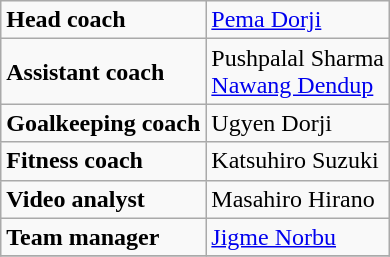<table class="wikitable sortable plainrowheaders">
<tr>
<td><strong>Head coach</strong></td>
<td> <a href='#'>Pema Dorji</a></td>
</tr>
<tr>
<td><strong>Assistant coach</strong></td>
<td> Pushpalal Sharma <br>  <a href='#'>Nawang Dendup</a></td>
</tr>
<tr>
<td><strong>Goalkeeping coach</strong></td>
<td> Ugyen Dorji</td>
</tr>
<tr>
<td><strong>Fitness coach</strong></td>
<td> Katsuhiro Suzuki</td>
</tr>
<tr>
<td><strong>Video analyst</strong></td>
<td> Masahiro Hirano</td>
</tr>
<tr>
<td><strong>Team manager</strong></td>
<td> <a href='#'>Jigme Norbu</a></td>
</tr>
<tr>
</tr>
</table>
